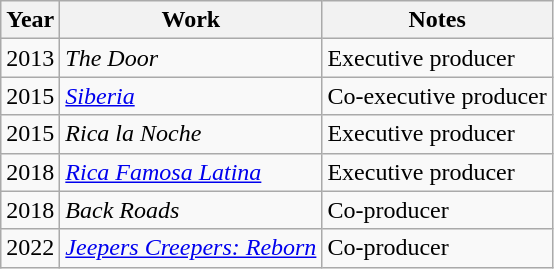<table class="wikitable">
<tr>
<th>Year</th>
<th>Work</th>
<th>Notes</th>
</tr>
<tr>
<td>2013</td>
<td><em>The Door</em></td>
<td>Executive producer</td>
</tr>
<tr>
<td>2015</td>
<td><em><a href='#'>Siberia</a></em></td>
<td>Co-executive producer</td>
</tr>
<tr>
<td>2015</td>
<td><em>Rica la Noche</em></td>
<td>Executive producer</td>
</tr>
<tr>
<td>2018</td>
<td><em><a href='#'>Rica Famosa Latina</a></em></td>
<td>Executive producer</td>
</tr>
<tr>
<td>2018</td>
<td><em>Back Roads</em></td>
<td>Co-producer</td>
</tr>
<tr>
<td>2022</td>
<td><em><a href='#'>Jeepers Creepers: Reborn</a></em></td>
<td>Co-producer</td>
</tr>
</table>
